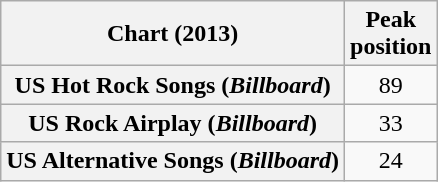<table class="wikitable plainrowheaders sortable">
<tr>
<th scope="col">Chart (2013)</th>
<th scope="col">Peak<br>position</th>
</tr>
<tr>
<th scope="row">US Hot Rock Songs (<em>Billboard</em>)</th>
<td style="text-align:center;">89</td>
</tr>
<tr>
<th scope="row">US Rock Airplay (<em>Billboard</em>)</th>
<td style="text-align:center;">33</td>
</tr>
<tr>
<th scope="row">US Alternative Songs (<em>Billboard</em>)</th>
<td style="text-align:center;">24</td>
</tr>
</table>
